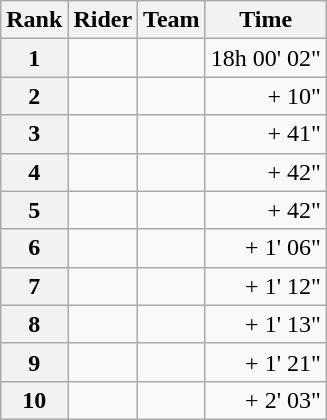<table class="wikitable" margin-bottom:0;">
<tr>
<th scope="col">Rank</th>
<th scope="col">Rider</th>
<th scope="col">Team</th>
<th scope="col">Time</th>
</tr>
<tr>
<th scope="row">1</th>
<td> </td>
<td></td>
<td align="right">18h 00' 02"</td>
</tr>
<tr>
<th scope="row">2</th>
<td></td>
<td></td>
<td align="right">+ 10"</td>
</tr>
<tr>
<th scope="row">3</th>
<td> </td>
<td></td>
<td align="right">+ 41"</td>
</tr>
<tr>
<th scope="row">4</th>
<td></td>
<td></td>
<td align="right">+ 42"</td>
</tr>
<tr>
<th scope="row">5</th>
<td></td>
<td></td>
<td align="right">+ 42"</td>
</tr>
<tr>
<th scope="row">6</th>
<td></td>
<td></td>
<td align="right">+ 1' 06"</td>
</tr>
<tr>
<th scope="row">7</th>
<td></td>
<td></td>
<td align="right">+ 1' 12"</td>
</tr>
<tr>
<th scope="row">8</th>
<td></td>
<td></td>
<td align="right">+ 1' 13"</td>
</tr>
<tr>
<th scope="row">9</th>
<td></td>
<td></td>
<td align="right">+ 1' 21"</td>
</tr>
<tr>
<th scope="row">10</th>
<td></td>
<td></td>
<td align="right">+ 2' 03"</td>
</tr>
</table>
